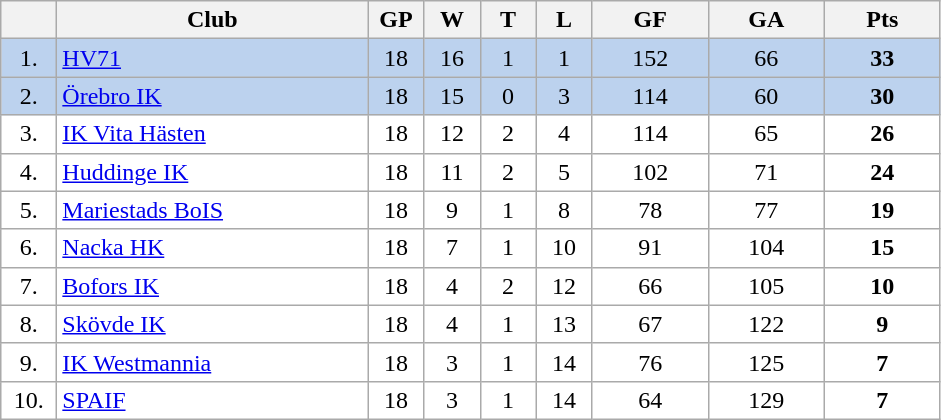<table class="wikitable">
<tr>
<th width="30"></th>
<th width="200">Club</th>
<th width="30">GP</th>
<th width="30">W</th>
<th width="30">T</th>
<th width="30">L</th>
<th width="70">GF</th>
<th width="70">GA</th>
<th width="70">Pts</th>
</tr>
<tr bgcolor="#BCD2EE" align="center">
<td>1.</td>
<td align="left"><a href='#'>HV71</a></td>
<td>18</td>
<td>16</td>
<td>1</td>
<td>1</td>
<td>152</td>
<td>66</td>
<td><strong>33</strong></td>
</tr>
<tr bgcolor="#BCD2EE" align="center">
<td>2.</td>
<td align="left"><a href='#'>Örebro IK</a></td>
<td>18</td>
<td>15</td>
<td>0</td>
<td>3</td>
<td>114</td>
<td>60</td>
<td><strong>30</strong></td>
</tr>
<tr bgcolor="#FFFFFF" align="center">
<td>3.</td>
<td align="left"><a href='#'>IK Vita Hästen</a></td>
<td>18</td>
<td>12</td>
<td>2</td>
<td>4</td>
<td>114</td>
<td>65</td>
<td><strong>26</strong></td>
</tr>
<tr bgcolor="#FFFFFF" align="center">
<td>4.</td>
<td align="left"><a href='#'>Huddinge IK</a></td>
<td>18</td>
<td>11</td>
<td>2</td>
<td>5</td>
<td>102</td>
<td>71</td>
<td><strong>24</strong></td>
</tr>
<tr bgcolor="#FFFFFF" align="center">
<td>5.</td>
<td align="left"><a href='#'>Mariestads BoIS</a></td>
<td>18</td>
<td>9</td>
<td>1</td>
<td>8</td>
<td>78</td>
<td>77</td>
<td><strong>19</strong></td>
</tr>
<tr bgcolor="#FFFFFF" align="center">
<td>6.</td>
<td align="left"><a href='#'>Nacka HK</a></td>
<td>18</td>
<td>7</td>
<td>1</td>
<td>10</td>
<td>91</td>
<td>104</td>
<td><strong>15</strong></td>
</tr>
<tr bgcolor="#FFFFFF" align="center">
<td>7.</td>
<td align="left"><a href='#'>Bofors IK</a></td>
<td>18</td>
<td>4</td>
<td>2</td>
<td>12</td>
<td>66</td>
<td>105</td>
<td><strong>10</strong></td>
</tr>
<tr bgcolor="#FFFFFF" align="center">
<td>8.</td>
<td align="left"><a href='#'>Skövde IK</a></td>
<td>18</td>
<td>4</td>
<td>1</td>
<td>13</td>
<td>67</td>
<td>122</td>
<td><strong>9</strong></td>
</tr>
<tr bgcolor="#FFFFFF" align="center">
<td>9.</td>
<td align="left"><a href='#'>IK Westmannia</a></td>
<td>18</td>
<td>3</td>
<td>1</td>
<td>14</td>
<td>76</td>
<td>125</td>
<td><strong>7</strong></td>
</tr>
<tr bgcolor="#FFFFFF" align="center">
<td>10.</td>
<td align="left"><a href='#'>SPAIF</a></td>
<td>18</td>
<td>3</td>
<td>1</td>
<td>14</td>
<td>64</td>
<td>129</td>
<td><strong>7</strong></td>
</tr>
</table>
